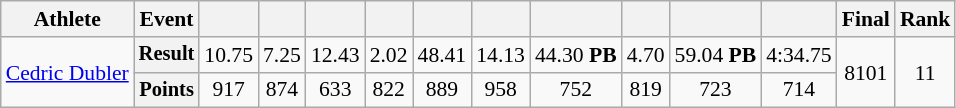<table class=wikitable style=font-size:90%>
<tr>
<th>Athlete</th>
<th>Event</th>
<th></th>
<th></th>
<th></th>
<th></th>
<th></th>
<th></th>
<th></th>
<th></th>
<th></th>
<th></th>
<th>Final</th>
<th>Rank</th>
</tr>
<tr align=center>
<td rowspan=2 align=left><a href='#'>Cedric Dubler</a></td>
<th style=font-size:95%>Result</th>
<td>10.75</td>
<td>7.25</td>
<td>12.43</td>
<td>2.02</td>
<td>48.41</td>
<td>14.13</td>
<td>44.30 <strong>PB</strong></td>
<td>4.70</td>
<td>59.04 <strong>PB</strong></td>
<td>4:34.75</td>
<td rowspan=2>8101</td>
<td rowspan=2>11</td>
</tr>
<tr align=center>
<th style=font-size:95%>Points</th>
<td>917</td>
<td>874</td>
<td>633</td>
<td>822</td>
<td>889</td>
<td>958</td>
<td>752</td>
<td>819</td>
<td>723</td>
<td>714</td>
</tr>
</table>
